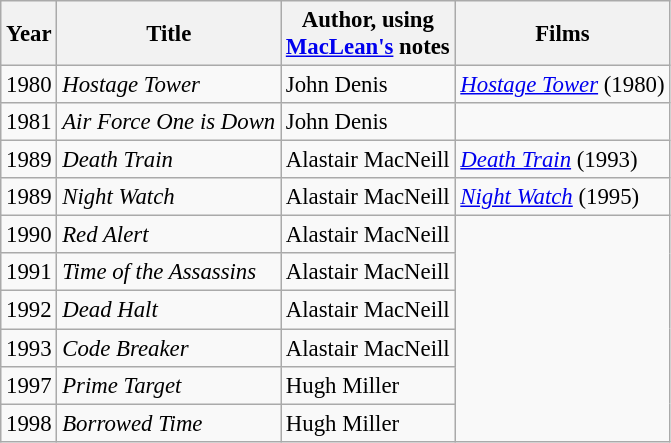<table class="wikitable" style="font-size:95%;">
<tr>
<th>Year</th>
<th>Title</th>
<th>Author, using<br><a href='#'>MacLean's</a> notes</th>
<th>Films</th>
</tr>
<tr>
<td>1980</td>
<td><em>Hostage Tower</em></td>
<td>John Denis</td>
<td><em><a href='#'>Hostage Tower</a></em> (1980)</td>
</tr>
<tr>
<td>1981</td>
<td><em>Air Force One is Down</em></td>
<td>John Denis</td>
</tr>
<tr>
<td>1989</td>
<td><em>Death Train</em></td>
<td>Alastair MacNeill</td>
<td><em><a href='#'>Death Train</a></em> (1993)</td>
</tr>
<tr>
<td>1989</td>
<td><em>Night Watch</em></td>
<td>Alastair MacNeill</td>
<td><em><a href='#'>Night Watch</a></em> (1995)</td>
</tr>
<tr>
<td>1990</td>
<td><em>Red Alert</em></td>
<td>Alastair MacNeill</td>
</tr>
<tr>
<td>1991</td>
<td><em>Time of the Assassins</em></td>
<td>Alastair MacNeill</td>
</tr>
<tr>
<td>1992</td>
<td><em>Dead Halt</em></td>
<td>Alastair MacNeill</td>
</tr>
<tr>
<td>1993</td>
<td><em>Code Breaker</em></td>
<td>Alastair MacNeill</td>
</tr>
<tr>
<td>1997</td>
<td><em>Prime Target</em></td>
<td>Hugh Miller</td>
</tr>
<tr>
<td>1998</td>
<td><em>Borrowed Time</em></td>
<td>Hugh Miller</td>
</tr>
</table>
